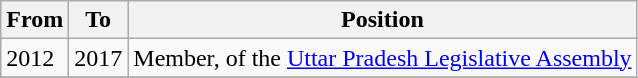<table class="wikitable sortable">
<tr>
<th>From</th>
<th>To</th>
<th>Position</th>
</tr>
<tr>
<td>2012</td>
<td>2017</td>
<td>Member, of the <a href='#'>Uttar Pradesh Legislative Assembly</a></td>
</tr>
<tr>
</tr>
</table>
